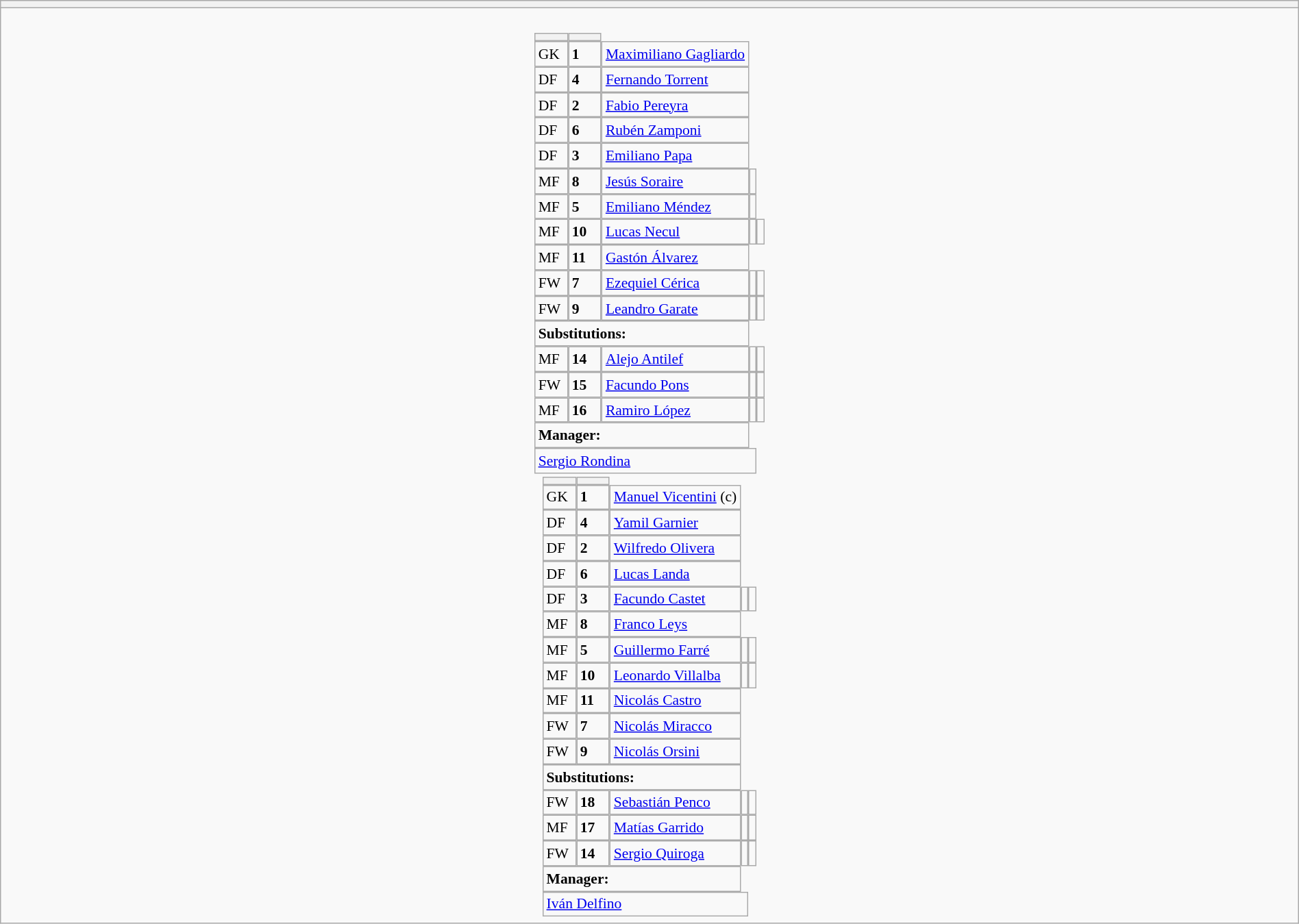<table style="width:100%" class="wikitable collapsible collapsed">
<tr>
<th></th>
</tr>
<tr>
<td><br>






<table style="font-size:90%; margin:0.2em auto;" cellspacing="0" cellpadding="0">
<tr>
<th width="25"></th>
<th width="25"></th>
</tr>
<tr>
<td>GK</td>
<td><strong>1</strong></td>
<td> <a href='#'>Maximiliano Gagliardo</a></td>
</tr>
<tr>
<td>DF</td>
<td><strong>4</strong></td>
<td> <a href='#'>Fernando Torrent</a></td>
</tr>
<tr>
<td>DF</td>
<td><strong>2</strong></td>
<td> <a href='#'>Fabio Pereyra</a></td>
</tr>
<tr>
<td>DF</td>
<td><strong>6</strong></td>
<td> <a href='#'>Rubén Zamponi</a></td>
</tr>
<tr>
<td>DF</td>
<td><strong>3</strong></td>
<td> <a href='#'>Emiliano Papa</a></td>
</tr>
<tr>
<td>MF</td>
<td><strong>8</strong></td>
<td> <a href='#'>Jesús Soraire</a></td>
<td></td>
</tr>
<tr>
<td>MF</td>
<td><strong>5</strong></td>
<td> <a href='#'>Emiliano Méndez</a></td>
<td></td>
</tr>
<tr>
<td>MF</td>
<td><strong>10</strong></td>
<td> <a href='#'>Lucas Necul</a></td>
<td></td>
<td></td>
</tr>
<tr>
<td>MF</td>
<td><strong>11</strong></td>
<td> <a href='#'>Gastón Álvarez</a></td>
</tr>
<tr>
<td>FW</td>
<td><strong>7</strong></td>
<td> <a href='#'>Ezequiel Cérica</a></td>
<td></td>
<td></td>
</tr>
<tr>
<td>FW</td>
<td><strong>9</strong></td>
<td> <a href='#'>Leandro Garate</a></td>
<td></td>
<td></td>
</tr>
<tr>
<td colspan=3><strong>Substitutions:</strong></td>
</tr>
<tr>
<td>MF</td>
<td><strong>14</strong></td>
<td> <a href='#'>Alejo Antilef</a></td>
<td></td>
<td></td>
</tr>
<tr>
<td>FW</td>
<td><strong>15</strong></td>
<td> <a href='#'>Facundo Pons</a></td>
<td></td>
<td></td>
</tr>
<tr>
<td>MF</td>
<td><strong>16</strong></td>
<td> <a href='#'>Ramiro López</a></td>
<td></td>
<td></td>
</tr>
<tr>
<td colspan=3><strong>Manager:</strong></td>
</tr>
<tr>
<td colspan=4> <a href='#'>Sergio Rondina</a></td>
</tr>
</table>
<table cellspacing="0" cellpadding="0" style="font-size:90%; margin:0.2em auto;">
<tr>
<th width="25"></th>
<th width="25"></th>
</tr>
<tr>
<td>GK</td>
<td><strong>1</strong></td>
<td> <a href='#'>Manuel Vicentini</a> (c)</td>
</tr>
<tr>
<td>DF</td>
<td><strong>4</strong></td>
<td> <a href='#'>Yamil Garnier</a></td>
</tr>
<tr>
<td>DF</td>
<td><strong>2</strong></td>
<td> <a href='#'>Wilfredo Olivera</a></td>
</tr>
<tr>
<td>DF</td>
<td><strong>6</strong></td>
<td> <a href='#'>Lucas Landa</a></td>
</tr>
<tr>
<td>DF</td>
<td><strong>3</strong></td>
<td> <a href='#'>Facundo Castet</a></td>
<td></td>
<td></td>
</tr>
<tr>
<td>MF</td>
<td><strong>8</strong></td>
<td> <a href='#'>Franco Leys</a></td>
</tr>
<tr>
<td>MF</td>
<td><strong>5</strong></td>
<td> <a href='#'>Guillermo Farré</a></td>
<td></td>
<td></td>
</tr>
<tr>
<td>MF</td>
<td><strong>10</strong></td>
<td> <a href='#'>Leonardo Villalba</a></td>
<td></td>
<td></td>
</tr>
<tr>
<td>MF</td>
<td><strong>11</strong></td>
<td> <a href='#'>Nicolás Castro</a></td>
</tr>
<tr>
<td>FW</td>
<td><strong>7</strong></td>
<td> <a href='#'>Nicolás Miracco</a></td>
</tr>
<tr>
<td>FW</td>
<td><strong>9</strong></td>
<td> <a href='#'>Nicolás Orsini</a></td>
</tr>
<tr>
<td colspan=3><strong>Substitutions:</strong></td>
</tr>
<tr>
<td>FW</td>
<td><strong>18</strong></td>
<td> <a href='#'>Sebastián Penco</a></td>
<td></td>
<td></td>
</tr>
<tr>
<td>MF</td>
<td><strong>17</strong></td>
<td> <a href='#'>Matías Garrido</a></td>
<td></td>
<td></td>
</tr>
<tr>
<td>FW</td>
<td><strong>14</strong></td>
<td> <a href='#'>Sergio Quiroga</a></td>
<td></td>
<td></td>
</tr>
<tr>
<td colspan=3><strong>Manager:</strong></td>
</tr>
<tr>
<td colspan=4> <a href='#'>Iván Delfino</a></td>
</tr>
</table>
</td>
</tr>
</table>
